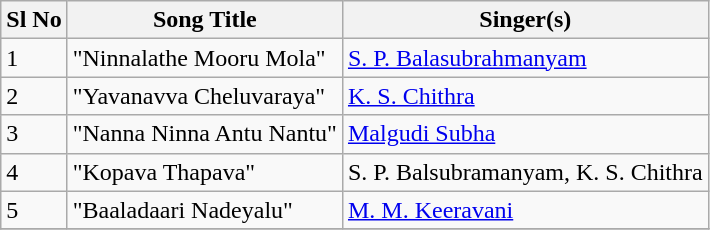<table class="wikitable">
<tr>
<th>Sl No</th>
<th>Song Title</th>
<th>Singer(s)</th>
</tr>
<tr>
<td>1</td>
<td>"Ninnalathe Mooru Mola"</td>
<td><a href='#'>S. P. Balasubrahmanyam</a></td>
</tr>
<tr>
<td>2</td>
<td>"Yavanavva Cheluvaraya"</td>
<td><a href='#'>K. S. Chithra</a></td>
</tr>
<tr>
<td>3</td>
<td>"Nanna Ninna Antu Nantu"</td>
<td><a href='#'>Malgudi Subha</a></td>
</tr>
<tr>
<td>4</td>
<td>"Kopava Thapava"</td>
<td>S. P. Balsubramanyam, K. S. Chithra</td>
</tr>
<tr>
<td>5</td>
<td>"Baaladaari Nadeyalu"</td>
<td><a href='#'>M. M. Keeravani</a></td>
</tr>
<tr>
</tr>
</table>
